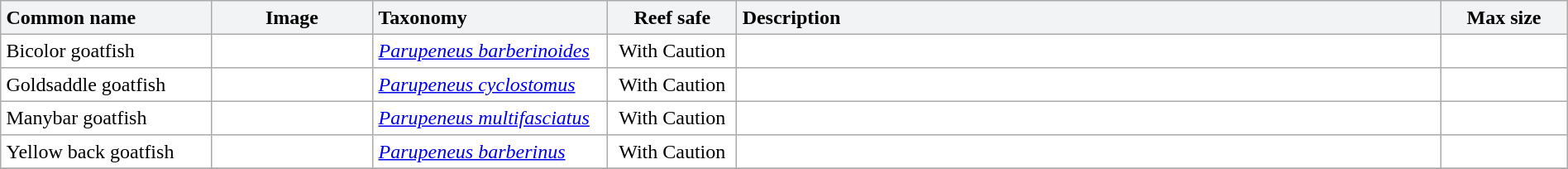<table class="sortable collapsible" cellpadding="4" width="100%" border="1" style="border:1px solid #aaa; border-collapse:collapse">
<tr>
<th align="left" style="background:#F2F3F4" width="170px">Common name</th>
<th style="background:#F2F3F4" width="130px" class="unsortable">Image</th>
<th align="left" style="background:#F2F3F4" width="190px">Taxonomy</th>
<th style="background:#F2F3F4" width="100px">Reef safe</th>
<th align="left" style="background:#F2F3F4" width="610px" class="unsortable">Description</th>
<th style="background:#F2F3F4" width="100px">Max size</th>
</tr>
<tr>
<td>Bicolor goatfish</td>
<td></td>
<td><em><a href='#'>Parupeneus barberinoides</a></em></td>
<td align="center">With Caution</td>
<td></td>
<td align="center"></td>
</tr>
<tr>
<td>Goldsaddle goatfish</td>
<td></td>
<td><em><a href='#'>Parupeneus cyclostomus</a></em></td>
<td align="center">With Caution</td>
<td></td>
<td align="center"></td>
</tr>
<tr>
<td>Manybar goatfish</td>
<td></td>
<td><em><a href='#'>Parupeneus multifasciatus</a></em></td>
<td align="center">With Caution</td>
<td></td>
<td align="center"></td>
</tr>
<tr>
<td>Yellow back goatfish</td>
<td></td>
<td><em><a href='#'>Parupeneus barberinus</a></em></td>
<td align="center">With Caution</td>
<td></td>
<td align="center"></td>
</tr>
<tr>
</tr>
</table>
